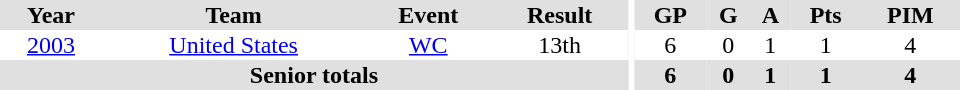<table border="0" cellpadding="1" cellspacing="0" ID="Table3" style="text-align:center; width:40em">
<tr ALIGN="center" bgcolor="#e0e0e0">
<th>Year</th>
<th>Team</th>
<th>Event</th>
<th>Result</th>
<th rowspan="99" bgcolor="#ffffff"></th>
<th>GP</th>
<th>G</th>
<th>A</th>
<th>Pts</th>
<th>PIM</th>
</tr>
<tr>
<td><a href='#'>2003</a></td>
<td><a href='#'>United States</a></td>
<td><a href='#'>WC</a></td>
<td>13th</td>
<td>6</td>
<td>0</td>
<td>1</td>
<td>1</td>
<td>4</td>
</tr>
<tr bgcolor="#e0e0e0">
<th colspan="4">Senior totals</th>
<th>6</th>
<th>0</th>
<th>1</th>
<th>1</th>
<th>4</th>
</tr>
</table>
